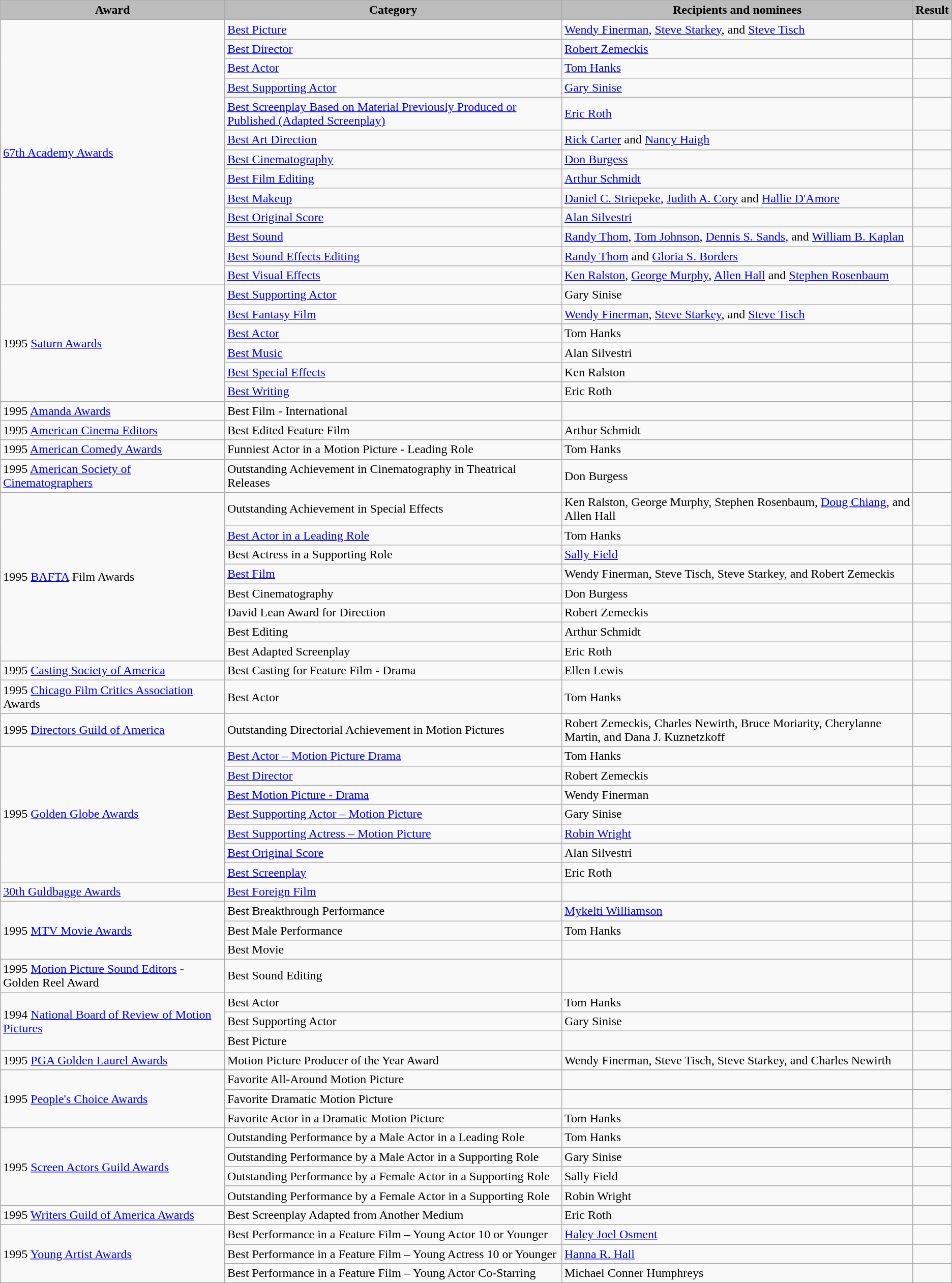<table class="wikitable">
<tr>
<th style="background:#bcbcbc;">Award</th>
<th style="background:#bcbcbc;">Category</th>
<th style="background:#bcbcbc;">Recipients and nominees</th>
<th style="background:#bcbcbc;">Result</th>
</tr>
<tr>
<td rowspan="13"><a href='#'>67th Academy Awards</a></td>
<td><a href='#'>Best Picture</a></td>
<td><a href='#'>Wendy Finerman</a>, <a href='#'>Steve Starkey</a>, and <a href='#'>Steve Tisch</a></td>
<td></td>
</tr>
<tr>
<td><a href='#'>Best Director</a></td>
<td><a href='#'>Robert Zemeckis</a></td>
<td></td>
</tr>
<tr>
<td><a href='#'>Best Actor</a></td>
<td><a href='#'>Tom Hanks</a></td>
<td></td>
</tr>
<tr>
<td><a href='#'>Best Supporting Actor</a></td>
<td><a href='#'>Gary Sinise</a></td>
<td></td>
</tr>
<tr>
<td><a href='#'>Best Screenplay Based on Material Previously Produced or Published (Adapted Screenplay)</a></td>
<td><a href='#'>Eric Roth</a></td>
<td></td>
</tr>
<tr>
<td><a href='#'>Best Art Direction</a></td>
<td><a href='#'>Rick Carter</a> and <a href='#'>Nancy Haigh</a></td>
<td></td>
</tr>
<tr>
<td><a href='#'>Best Cinematography</a></td>
<td><a href='#'>Don Burgess</a></td>
<td></td>
</tr>
<tr>
<td><a href='#'>Best Film Editing</a></td>
<td><a href='#'>Arthur Schmidt</a></td>
<td></td>
</tr>
<tr>
<td><a href='#'>Best Makeup</a></td>
<td><a href='#'>Daniel C. Striepeke</a>, <a href='#'>Judith A. Cory</a> and <a href='#'>Hallie D'Amore</a></td>
<td></td>
</tr>
<tr>
<td><a href='#'>Best Original Score</a></td>
<td><a href='#'>Alan Silvestri</a></td>
<td></td>
</tr>
<tr>
<td><a href='#'>Best Sound</a></td>
<td><a href='#'>Randy Thom</a>, <a href='#'>Tom Johnson</a>, <a href='#'>Dennis S. Sands</a>, and <a href='#'>William B. Kaplan</a></td>
<td></td>
</tr>
<tr>
<td><a href='#'>Best Sound Effects Editing</a></td>
<td><a href='#'>Randy Thom</a> and <a href='#'>Gloria S. Borders</a></td>
<td></td>
</tr>
<tr>
<td><a href='#'>Best Visual Effects</a></td>
<td><a href='#'>Ken Ralston</a>, <a href='#'>George Murphy</a>, <a href='#'>Allen Hall</a> and <a href='#'>Stephen Rosenbaum</a></td>
<td></td>
</tr>
<tr>
<td rowspan="6">1995 <a href='#'>Saturn Awards</a></td>
<td><a href='#'>Best Supporting Actor</a></td>
<td>Gary Sinise</td>
<td></td>
</tr>
<tr>
<td><a href='#'>Best Fantasy Film</a></td>
<td><a href='#'>Wendy Finerman</a>, <a href='#'>Steve Starkey</a>, and <a href='#'>Steve Tisch</a></td>
<td></td>
</tr>
<tr>
<td><a href='#'>Best Actor</a></td>
<td>Tom Hanks</td>
<td></td>
</tr>
<tr>
<td><a href='#'>Best Music</a></td>
<td>Alan Silvestri</td>
<td></td>
</tr>
<tr>
<td><a href='#'>Best Special Effects</a></td>
<td>Ken Ralston</td>
<td></td>
</tr>
<tr>
<td><a href='#'>Best Writing</a></td>
<td>Eric Roth</td>
<td></td>
</tr>
<tr>
<td>1995 <a href='#'>Amanda Awards</a></td>
<td>Best Film - International</td>
<td></td>
<td></td>
</tr>
<tr>
<td>1995 <a href='#'>American Cinema Editors</a></td>
<td>Best Edited Feature Film</td>
<td>Arthur Schmidt</td>
<td></td>
</tr>
<tr>
<td>1995 <a href='#'>American Comedy Awards</a></td>
<td>Funniest Actor in a Motion Picture - Leading Role</td>
<td>Tom Hanks</td>
<td></td>
</tr>
<tr>
<td>1995 <a href='#'>American Society of Cinematographers</a></td>
<td>Outstanding Achievement in Cinematography in Theatrical Releases</td>
<td>Don Burgess</td>
<td></td>
</tr>
<tr>
<td rowspan="8">1995 <a href='#'>BAFTA</a> Film Awards</td>
<td>Outstanding Achievement in Special Effects</td>
<td>Ken Ralston, George Murphy, Stephen Rosenbaum, <a href='#'>Doug Chiang</a>, and Allen Hall</td>
<td></td>
</tr>
<tr>
<td><a href='#'>Best Actor in a Leading Role</a></td>
<td>Tom Hanks</td>
<td></td>
</tr>
<tr>
<td>Best Actress in a Supporting Role</td>
<td><a href='#'>Sally Field</a></td>
<td></td>
</tr>
<tr>
<td><a href='#'>Best Film</a></td>
<td>Wendy Finerman, Steve Tisch, Steve Starkey, and Robert Zemeckis</td>
<td></td>
</tr>
<tr>
<td>Best Cinematography</td>
<td>Don Burgess</td>
<td></td>
</tr>
<tr>
<td>David Lean Award for Direction</td>
<td>Robert Zemeckis</td>
<td></td>
</tr>
<tr>
<td>Best Editing</td>
<td>Arthur Schmidt</td>
<td></td>
</tr>
<tr>
<td>Best Adapted Screenplay</td>
<td>Eric Roth</td>
<td></td>
</tr>
<tr>
<td>1995 <a href='#'>Casting Society of America</a></td>
<td>Best Casting for Feature Film - Drama</td>
<td>Ellen Lewis</td>
<td></td>
</tr>
<tr>
<td>1995 <a href='#'>Chicago Film Critics Association</a> Awards</td>
<td>Best Actor</td>
<td>Tom Hanks</td>
<td></td>
</tr>
<tr>
<td>1995 <a href='#'>Directors Guild of America</a></td>
<td>Outstanding Directorial Achievement in Motion Pictures</td>
<td>Robert Zemeckis, Charles Newirth, Bruce Moriarity, Cherylanne Martin, and Dana J. Kuznetzkoff</td>
<td></td>
</tr>
<tr>
<td rowspan="7">1995 <a href='#'>Golden Globe Awards</a></td>
<td><a href='#'>Best Actor – Motion Picture Drama</a></td>
<td>Tom Hanks</td>
<td></td>
</tr>
<tr>
<td><a href='#'>Best Director</a></td>
<td>Robert Zemeckis</td>
<td></td>
</tr>
<tr>
<td><a href='#'>Best Motion Picture - Drama</a></td>
<td>Wendy Finerman</td>
<td></td>
</tr>
<tr>
<td><a href='#'>Best Supporting Actor – Motion Picture</a></td>
<td>Gary Sinise</td>
<td></td>
</tr>
<tr>
<td><a href='#'>Best Supporting Actress – Motion Picture</a></td>
<td><a href='#'>Robin Wright</a></td>
<td></td>
</tr>
<tr>
<td><a href='#'>Best Original Score</a></td>
<td>Alan Silvestri</td>
<td></td>
</tr>
<tr>
<td><a href='#'>Best Screenplay</a></td>
<td>Eric Roth</td>
<td></td>
</tr>
<tr>
<td><a href='#'>30th Guldbagge Awards</a></td>
<td><a href='#'>Best Foreign Film</a></td>
<td></td>
<td></td>
</tr>
<tr>
<td rowspan="3">1995 <a href='#'>MTV Movie Awards</a></td>
<td>Best Breakthrough Performance</td>
<td><a href='#'>Mykelti Williamson</a></td>
<td></td>
</tr>
<tr>
<td>Best Male Performance</td>
<td>Tom Hanks</td>
<td></td>
</tr>
<tr>
<td>Best Movie</td>
<td></td>
<td></td>
</tr>
<tr>
<td>1995 <a href='#'>Motion Picture Sound Editors</a> - Golden Reel Award</td>
<td>Best Sound Editing</td>
<td></td>
<td></td>
</tr>
<tr>
<td rowspan="3">1994 <a href='#'>National Board of Review of Motion Pictures</a></td>
<td>Best Actor</td>
<td>Tom Hanks</td>
<td></td>
</tr>
<tr>
<td>Best Supporting Actor</td>
<td>Gary Sinise</td>
<td></td>
</tr>
<tr>
<td>Best Picture</td>
<td></td>
<td></td>
</tr>
<tr>
<td>1995 <a href='#'>PGA Golden Laurel Awards</a></td>
<td>Motion Picture Producer of the Year Award</td>
<td>Wendy Finerman, Steve Tisch, Steve Starkey, and Charles Newirth</td>
<td></td>
</tr>
<tr>
<td rowspan="3">1995 <a href='#'>People's Choice Awards</a></td>
<td>Favorite All-Around Motion Picture</td>
<td></td>
<td></td>
</tr>
<tr>
<td>Favorite Dramatic Motion Picture</td>
<td></td>
<td></td>
</tr>
<tr>
<td>Favorite Actor in a Dramatic Motion Picture</td>
<td>Tom Hanks</td>
<td></td>
</tr>
<tr>
<td rowspan="4">1995 <a href='#'>Screen Actors Guild Awards</a></td>
<td>Outstanding Performance by a Male Actor in a Leading Role</td>
<td>Tom Hanks</td>
<td></td>
</tr>
<tr>
<td>Outstanding Performance by a Male Actor in a Supporting Role</td>
<td>Gary Sinise</td>
<td></td>
</tr>
<tr>
<td>Outstanding Performance by a Female Actor in a Supporting Role</td>
<td>Sally Field</td>
<td></td>
</tr>
<tr>
<td>Outstanding Performance by a Female Actor in a Supporting Role</td>
<td>Robin Wright</td>
<td></td>
</tr>
<tr>
<td>1995 <a href='#'>Writers Guild of America Awards</a></td>
<td>Best Screenplay Adapted from Another Medium</td>
<td>Eric Roth</td>
<td></td>
</tr>
<tr>
<td rowspan="3">1995 <a href='#'>Young Artist Awards</a></td>
<td>Best Performance in a Feature Film – Young Actor 10 or Younger</td>
<td><a href='#'>Haley Joel Osment</a></td>
<td></td>
</tr>
<tr>
<td>Best Performance in a Feature Film – Young Actress 10 or Younger</td>
<td><a href='#'>Hanna R. Hall</a></td>
<td></td>
</tr>
<tr>
<td>Best Performance in a Feature Film – Young Actor Co-Starring</td>
<td>Michael Conner Humphreys</td>
<td></td>
</tr>
</table>
